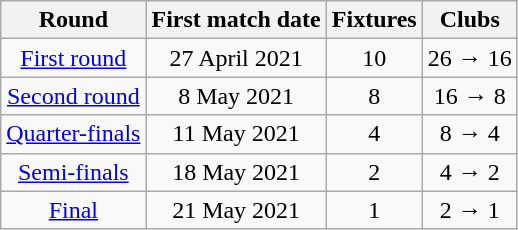<table class="wikitable" style="text-align: center">
<tr>
<th>Round</th>
<th>First match date</th>
<th>Fixtures</th>
<th>Clubs</th>
</tr>
<tr>
<td><a href='#'>First round</a></td>
<td>27 April 2021</td>
<td>10</td>
<td>26 → 16</td>
</tr>
<tr>
<td><a href='#'>Second round</a></td>
<td>8 May 2021</td>
<td>8</td>
<td>16 → 8</td>
</tr>
<tr>
<td><a href='#'>Quarter-finals</a></td>
<td>11 May 2021</td>
<td>4</td>
<td>8 → 4</td>
</tr>
<tr>
<td><a href='#'>Semi-finals</a></td>
<td>18 May 2021</td>
<td>2</td>
<td>4 → 2</td>
</tr>
<tr>
<td><a href='#'>Final</a></td>
<td>21 May 2021</td>
<td>1</td>
<td>2 → 1</td>
</tr>
</table>
